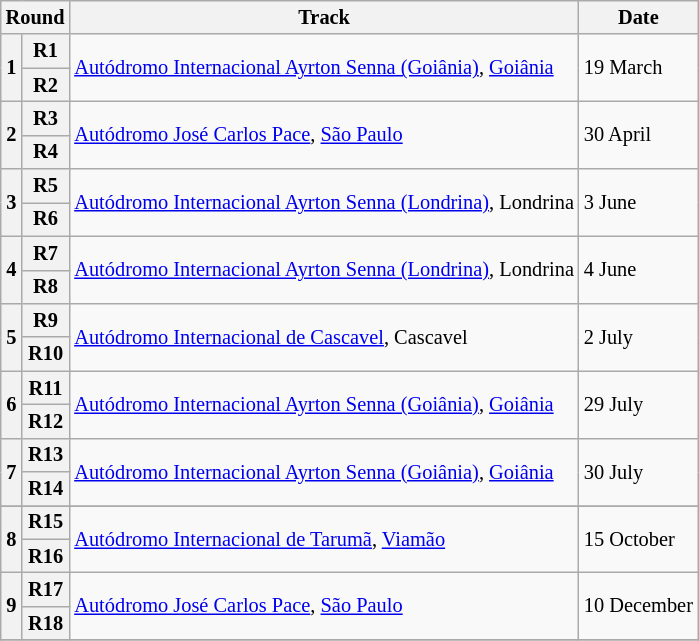<table class="wikitable" style="font-size:85%;">
<tr>
<th colspan=2>Round</th>
<th>Track</th>
<th>Date</th>
</tr>
<tr>
<th rowspan=2>1</th>
<th>R1</th>
<td rowspan=2> <a href='#'>Autódromo Internacional Ayrton Senna (Goiânia)</a>, <a href='#'>Goiânia</a></td>
<td rowspan=2>19 March</td>
</tr>
<tr>
<th>R2</th>
</tr>
<tr>
<th rowspan=2>2</th>
<th>R3</th>
<td rowspan=2> <a href='#'>Autódromo José Carlos Pace</a>, <a href='#'>São Paulo</a></td>
<td rowspan=2>30 April</td>
</tr>
<tr>
<th>R4</th>
</tr>
<tr>
<th rowspan=2>3</th>
<th>R5</th>
<td rowspan=2> <a href='#'>Autódromo Internacional Ayrton Senna (Londrina)</a>, Londrina</td>
<td rowspan=2>3 June</td>
</tr>
<tr>
<th>R6</th>
</tr>
<tr>
<th rowspan=2>4</th>
<th>R7</th>
<td rowspan=2> <a href='#'>Autódromo Internacional Ayrton Senna (Londrina)</a>, Londrina</td>
<td rowspan=2>4 June</td>
</tr>
<tr>
<th>R8</th>
</tr>
<tr>
<th rowspan=2>5</th>
<th>R9</th>
<td rowspan=2> <a href='#'>Autódromo Internacional de Cascavel</a>, Cascavel</td>
<td rowspan=2>2 July</td>
</tr>
<tr>
<th>R10</th>
</tr>
<tr>
<th rowspan=2>6</th>
<th>R11</th>
<td rowspan=2> <a href='#'>Autódromo Internacional Ayrton Senna (Goiânia)</a>, <a href='#'>Goiânia</a></td>
<td rowspan=2>29 July</td>
</tr>
<tr>
<th>R12</th>
</tr>
<tr>
<th rowspan=2>7</th>
<th>R13</th>
<td rowspan=2> <a href='#'>Autódromo Internacional Ayrton Senna (Goiânia)</a>, <a href='#'>Goiânia</a></td>
<td rowspan=2>30 July</td>
</tr>
<tr>
<th>R14</th>
</tr>
<tr>
</tr>
<tr>
<th rowspan=2>8</th>
<th>R15</th>
<td rowspan=2> <a href='#'>Autódromo Internacional de Tarumã</a>, <a href='#'>Viamão</a></td>
<td rowspan=2>15 October</td>
</tr>
<tr>
<th>R16</th>
</tr>
<tr>
<th rowspan=2>9</th>
<th>R17</th>
<td rowspan=2> <a href='#'>Autódromo José Carlos Pace</a>, <a href='#'>São Paulo</a></td>
<td rowspan=2>10 December</td>
</tr>
<tr>
<th>R18</th>
</tr>
<tr>
</tr>
</table>
